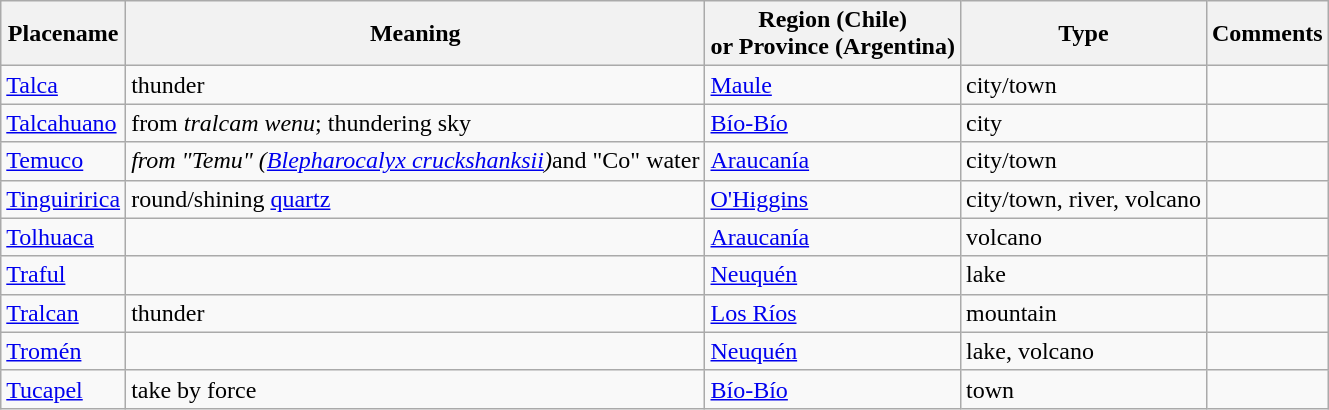<table align=center class="wikitable">
<tr>
<th>Placename</th>
<th>Meaning</th>
<th>Region (Chile)<br>or Province (Argentina)</th>
<th>Type</th>
<th>Comments</th>
</tr>
<tr>
<td><a href='#'>Talca</a></td>
<td>thunder</td>
<td><a href='#'>Maule</a></td>
<td>city/town</td>
<td></td>
</tr>
<tr>
<td><a href='#'>Talcahuano</a></td>
<td>from <em>tralcam wenu</em>; thundering sky</td>
<td><a href='#'>Bío-Bío</a></td>
<td>city</td>
<td></td>
</tr>
<tr>
<td><a href='#'>Temuco</a></td>
<td><em>from "Temu" (<a href='#'>Blepharocalyx cruckshanksii</a>)</em>and "Co" water</td>
<td><a href='#'>Araucanía</a></td>
<td>city/town</td>
<td></td>
</tr>
<tr>
<td><a href='#'>Tinguiririca</a></td>
<td>round/shining <a href='#'>quartz</a></td>
<td><a href='#'>O'Higgins</a></td>
<td>city/town, river, volcano</td>
<td></td>
</tr>
<tr>
<td><a href='#'>Tolhuaca</a></td>
<td></td>
<td><a href='#'>Araucanía</a></td>
<td>volcano</td>
<td></td>
</tr>
<tr>
<td><a href='#'>Traful</a></td>
<td></td>
<td><a href='#'>Neuquén</a></td>
<td>lake</td>
<td></td>
</tr>
<tr>
<td><a href='#'>Tralcan</a></td>
<td>thunder</td>
<td><a href='#'>Los Ríos</a></td>
<td>mountain</td>
<td></td>
</tr>
<tr>
<td><a href='#'>Tromén</a></td>
<td></td>
<td><a href='#'>Neuquén</a></td>
<td>lake, volcano</td>
<td></td>
</tr>
<tr>
<td><a href='#'>Tucapel</a></td>
<td>take by force</td>
<td><a href='#'>Bío-Bío</a></td>
<td>town</td>
<td></td>
</tr>
</table>
